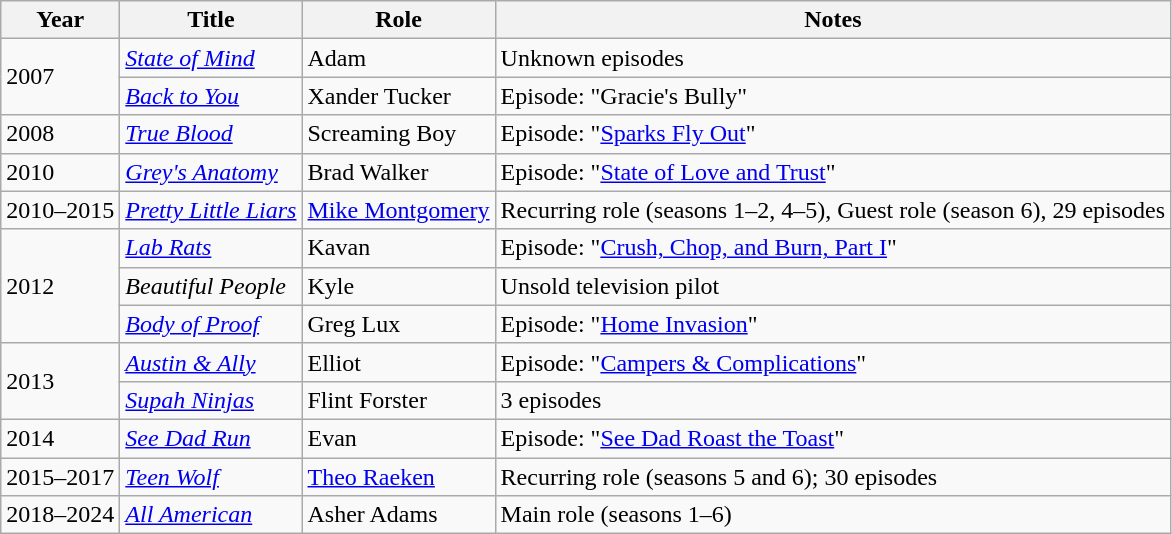<table class="wikitable sortable">
<tr>
<th>Year</th>
<th>Title</th>
<th>Role</th>
<th class="unsortable">Notes</th>
</tr>
<tr>
<td rowspan="2">2007</td>
<td><em><a href='#'>State of Mind</a></em></td>
<td>Adam</td>
<td>Unknown episodes</td>
</tr>
<tr>
<td><em><a href='#'>Back to You</a></em></td>
<td>Xander Tucker</td>
<td>Episode: "Gracie's Bully"</td>
</tr>
<tr>
<td>2008</td>
<td><em><a href='#'>True Blood</a></em></td>
<td>Screaming Boy</td>
<td>Episode: "<a href='#'>Sparks Fly Out</a>"</td>
</tr>
<tr>
<td>2010</td>
<td><em><a href='#'>Grey's Anatomy</a></em></td>
<td>Brad Walker</td>
<td>Episode: "<a href='#'>State of Love and Trust</a>"</td>
</tr>
<tr>
<td>2010–2015</td>
<td><em><a href='#'>Pretty Little Liars</a></em></td>
<td><a href='#'>Mike Montgomery</a></td>
<td>Recurring role (seasons 1–2, 4–5), Guest role (season 6), 29 episodes</td>
</tr>
<tr>
<td rowspan="3">2012</td>
<td><em><a href='#'>Lab Rats</a></em></td>
<td>Kavan</td>
<td>Episode: "<a href='#'>Crush, Chop, and Burn, Part I</a>"</td>
</tr>
<tr>
<td><em>Beautiful People</em></td>
<td>Kyle</td>
<td>Unsold television pilot</td>
</tr>
<tr>
<td><em><a href='#'>Body of Proof</a></em></td>
<td>Greg Lux</td>
<td>Episode: "<a href='#'>Home Invasion</a>"</td>
</tr>
<tr>
<td rowspan="2">2013</td>
<td><em><a href='#'>Austin & Ally</a></em></td>
<td>Elliot</td>
<td>Episode: "<a href='#'>Campers & Complications</a>"</td>
</tr>
<tr>
<td><em><a href='#'>Supah Ninjas</a></em></td>
<td>Flint Forster</td>
<td>3 episodes</td>
</tr>
<tr>
<td>2014</td>
<td><em><a href='#'>See Dad Run</a></em></td>
<td>Evan</td>
<td>Episode: "<a href='#'>See Dad Roast the Toast</a>"</td>
</tr>
<tr>
<td>2015–2017</td>
<td><em><a href='#'>Teen Wolf</a></em></td>
<td><a href='#'>Theo Raeken</a></td>
<td>Recurring role (seasons 5 and 6); 30 episodes</td>
</tr>
<tr>
<td>2018–2024</td>
<td><em><a href='#'>All American</a></em></td>
<td>Asher Adams</td>
<td>Main role (seasons 1–6)</td>
</tr>
</table>
